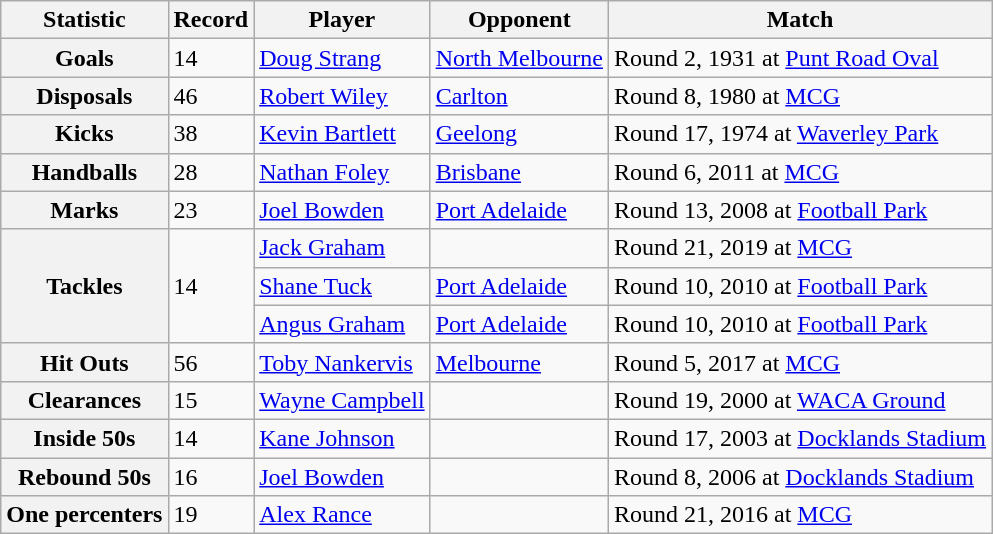<table class="wikitable">
<tr>
<th scope="col">Statistic</th>
<th scope="col">Record</th>
<th scope="col">Player</th>
<th scope="col">Opponent</th>
<th scope="col">Match</th>
</tr>
<tr>
<th scope="row">Goals</th>
<td>14</td>
<td><a href='#'>Doug Strang</a></td>
<td><a href='#'>North Melbourne</a></td>
<td>Round 2, 1931 at <a href='#'>Punt Road Oval</a></td>
</tr>
<tr>
<th scope="row">Disposals</th>
<td>46</td>
<td><a href='#'>Robert Wiley</a></td>
<td><a href='#'>Carlton</a></td>
<td>Round 8, 1980 at <a href='#'>MCG</a></td>
</tr>
<tr>
<th scope="row">Kicks</th>
<td>38</td>
<td><a href='#'>Kevin Bartlett</a></td>
<td><a href='#'>Geelong</a></td>
<td>Round 17, 1974 at <a href='#'>Waverley Park</a></td>
</tr>
<tr>
<th scope="row">Handballs</th>
<td>28</td>
<td><a href='#'>Nathan Foley</a></td>
<td><a href='#'>Brisbane</a></td>
<td>Round 6, 2011 at <a href='#'>MCG</a></td>
</tr>
<tr>
<th scope="row">Marks</th>
<td>23</td>
<td><a href='#'>Joel Bowden</a></td>
<td><a href='#'>Port Adelaide</a></td>
<td>Round 13, 2008 at <a href='#'>Football Park</a></td>
</tr>
<tr>
<th scope="row" rowspan=3>Tackles</th>
<td rowspan="3">14</td>
<td><a href='#'>Jack Graham</a></td>
<td></td>
<td>Round 21, 2019 at <a href='#'>MCG</a></td>
</tr>
<tr>
<td><a href='#'>Shane Tuck</a></td>
<td><a href='#'>Port Adelaide</a></td>
<td>Round 10, 2010 at <a href='#'>Football Park</a></td>
</tr>
<tr>
<td><a href='#'>Angus Graham</a></td>
<td><a href='#'>Port Adelaide</a></td>
<td>Round 10, 2010 at <a href='#'>Football Park</a></td>
</tr>
<tr>
<th scope="row">Hit Outs</th>
<td>56</td>
<td><a href='#'>Toby Nankervis</a></td>
<td><a href='#'>Melbourne</a></td>
<td>Round 5, 2017 at <a href='#'>MCG</a></td>
</tr>
<tr>
<th scope="row">Clearances</th>
<td>15</td>
<td><a href='#'>Wayne Campbell</a></td>
<td></td>
<td>Round 19, 2000 at <a href='#'>WACA Ground</a></td>
</tr>
<tr>
<th scope="row">Inside 50s</th>
<td>14</td>
<td><a href='#'>Kane Johnson</a></td>
<td></td>
<td>Round 17, 2003 at <a href='#'>Docklands Stadium</a></td>
</tr>
<tr>
<th scope="row">Rebound 50s</th>
<td>16</td>
<td><a href='#'>Joel Bowden</a></td>
<td></td>
<td>Round 8, 2006 at <a href='#'>Docklands Stadium</a></td>
</tr>
<tr>
<th scope="row">One percenters</th>
<td>19</td>
<td><a href='#'>Alex Rance</a></td>
<td></td>
<td>Round 21, 2016 at <a href='#'>MCG</a></td>
</tr>
</table>
